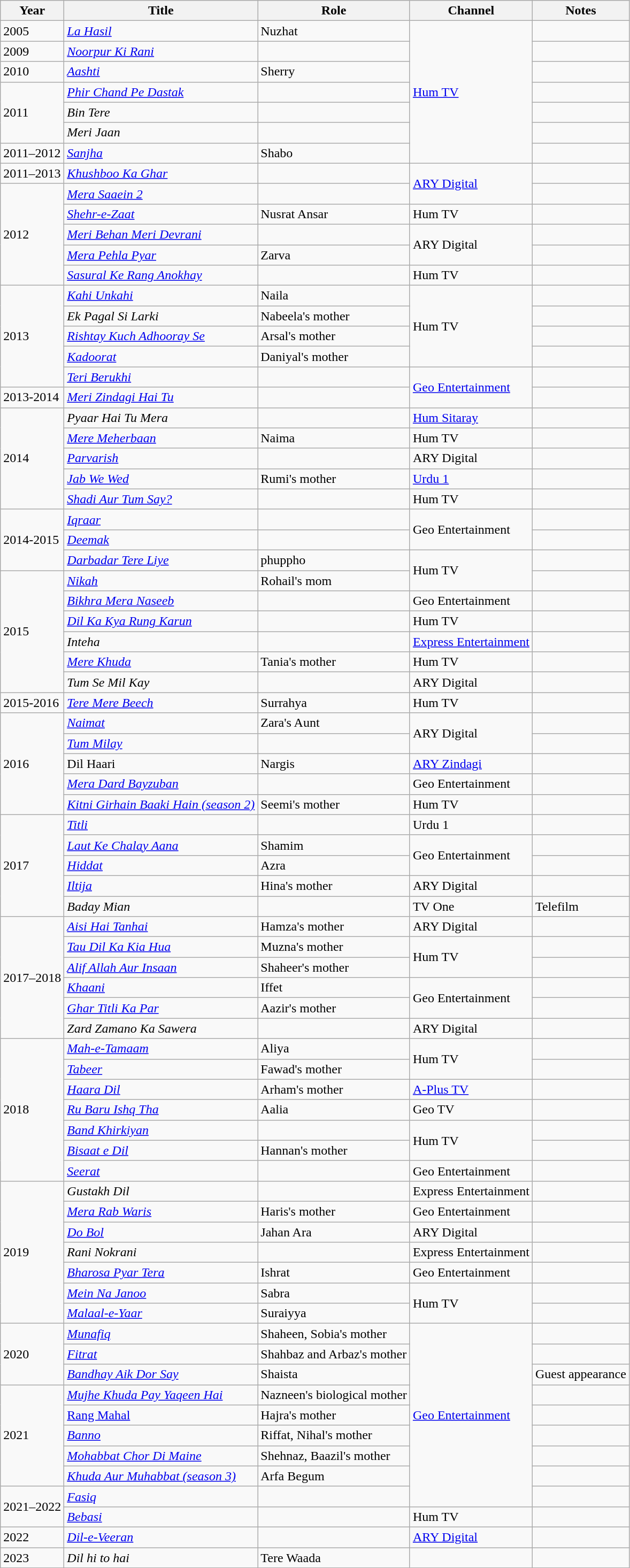<table class="wikitable">
<tr>
<th>Year</th>
<th>Title</th>
<th>Role</th>
<th>Channel</th>
<th>Notes</th>
</tr>
<tr>
<td>2005</td>
<td><em><a href='#'>La Hasil</a></em></td>
<td>Nuzhat</td>
<td Rowspan="7"><a href='#'>Hum TV</a></td>
<td></td>
</tr>
<tr>
<td>2009</td>
<td><em><a href='#'>Noorpur Ki Rani</a></em></td>
<td></td>
<td></td>
</tr>
<tr>
<td>2010</td>
<td><em><a href='#'>Aashti</a></em></td>
<td>Sherry</td>
<td></td>
</tr>
<tr>
<td Rowspan="3">2011</td>
<td><em><a href='#'>Phir Chand Pe Dastak</a></em></td>
<td></td>
<td></td>
</tr>
<tr>
<td><em>Bin Tere</em></td>
<td></td>
<td></td>
</tr>
<tr>
<td><em>Meri Jaan</em></td>
<td></td>
<td></td>
</tr>
<tr>
<td>2011–2012</td>
<td><em><a href='#'>Sanjha</a></em></td>
<td>Shabo</td>
<td></td>
</tr>
<tr>
<td>2011–2013</td>
<td><em><a href='#'>Khushboo Ka Ghar</a></em></td>
<td></td>
<td Rowspan="2"><a href='#'>ARY Digital</a></td>
<td></td>
</tr>
<tr>
<td rowspan="5">2012</td>
<td><em><a href='#'>Mera Saaein 2</a></em></td>
<td></td>
<td></td>
</tr>
<tr>
<td><em><a href='#'>Shehr-e-Zaat</a></em></td>
<td>Nusrat Ansar</td>
<td>Hum TV</td>
<td></td>
</tr>
<tr>
<td><em><a href='#'>Meri Behan Meri Devrani</a></em></td>
<td></td>
<td Rowspan="2">ARY Digital</td>
<td></td>
</tr>
<tr>
<td><em><a href='#'>Mera Pehla Pyar</a></em></td>
<td>Zarva</td>
<td></td>
</tr>
<tr>
<td><em><a href='#'>Sasural Ke Rang Anokhay</a></em></td>
<td></td>
<td>Hum TV</td>
<td></td>
</tr>
<tr>
<td Rowspan="5">2013</td>
<td><em><a href='#'>Kahi Unkahi</a></em></td>
<td>Naila</td>
<td Rowspan="4">Hum TV</td>
<td></td>
</tr>
<tr>
<td><em>Ek Pagal Si Larki</em></td>
<td>Nabeela's mother</td>
</tr>
<tr>
<td><em><a href='#'>Rishtay Kuch Adhooray Se</a></em></td>
<td>Arsal's mother</td>
<td></td>
</tr>
<tr>
<td><em><a href='#'>Kadoorat</a></em></td>
<td>Daniyal's mother</td>
<td></td>
</tr>
<tr>
<td><em><a href='#'>Teri Berukhi</a></em></td>
<td></td>
<td rowspan="2"><a href='#'>Geo Entertainment</a></td>
<td></td>
</tr>
<tr>
<td>2013-2014</td>
<td><em><a href='#'>Meri Zindagi Hai Tu</a></em></td>
<td></td>
<td></td>
</tr>
<tr>
<td Rowspan="5">2014</td>
<td><em>Pyaar Hai Tu Mera</em></td>
<td></td>
<td><a href='#'>Hum Sitaray</a></td>
<td></td>
</tr>
<tr>
<td><em><a href='#'>Mere Meherbaan</a></em></td>
<td>Naima</td>
<td>Hum TV</td>
<td></td>
</tr>
<tr>
<td><em><a href='#'>Parvarish</a></em></td>
<td></td>
<td>ARY Digital</td>
<td></td>
</tr>
<tr>
<td><em><a href='#'>Jab We Wed</a></em></td>
<td>Rumi's mother</td>
<td><a href='#'>Urdu 1</a></td>
<td></td>
</tr>
<tr>
<td><em><a href='#'>Shadi Aur Tum Say?</a></em></td>
<td></td>
<td>Hum TV</td>
<td></td>
</tr>
<tr>
<td Rowspan="3">2014-2015</td>
<td><em><a href='#'>Iqraar</a></em></td>
<td></td>
<td Rowspan="2">Geo Entertainment</td>
<td></td>
</tr>
<tr>
<td><em><a href='#'>Deemak</a></em></td>
<td></td>
<td></td>
</tr>
<tr>
<td><em><a href='#'>Darbadar Tere Liye</a></em></td>
<td>phuppho</td>
<td Rowspan="2">Hum TV</td>
<td></td>
</tr>
<tr>
<td Rowspan="6">2015</td>
<td><em><a href='#'>Nikah</a></em></td>
<td>Rohail's mom</td>
<td></td>
</tr>
<tr>
<td><em><a href='#'>Bikhra Mera Naseeb</a></em></td>
<td></td>
<td>Geo Entertainment</td>
<td></td>
</tr>
<tr>
<td><em><a href='#'>Dil Ka Kya Rung Karun</a></em></td>
<td></td>
<td>Hum TV</td>
<td></td>
</tr>
<tr>
<td><em>Inteha</em></td>
<td></td>
<td><a href='#'>Express Entertainment</a></td>
<td></td>
</tr>
<tr>
<td><em><a href='#'>Mere Khuda</a></em></td>
<td>Tania's mother</td>
<td>Hum TV</td>
<td></td>
</tr>
<tr>
<td><em>Tum Se Mil Kay</em></td>
<td></td>
<td>ARY Digital</td>
<td></td>
</tr>
<tr>
<td>2015-2016</td>
<td><em><a href='#'>Tere Mere Beech</a></em></td>
<td>Surrahya</td>
<td>Hum TV</td>
<td></td>
</tr>
<tr>
<td Rowspan="5">2016</td>
<td><em><a href='#'>Naimat</a></em></td>
<td>Zara's Aunt</td>
<td Rowspan="2">ARY Digital</td>
<td></td>
</tr>
<tr>
<td><em><a href='#'>Tum Milay</a></em></td>
<td></td>
<td></td>
</tr>
<tr>
<td>Dil Haari</td>
<td>Nargis</td>
<td><a href='#'>ARY Zindagi</a></td>
<td></td>
</tr>
<tr>
<td><em><a href='#'>Mera Dard Bayzuban</a></em></td>
<td></td>
<td>Geo Entertainment</td>
<td></td>
</tr>
<tr>
<td><em><a href='#'>Kitni Girhain Baaki Hain (season 2)</a></em></td>
<td>Seemi's mother</td>
<td>Hum TV</td>
<td></td>
</tr>
<tr>
<td Rowspan="5">2017</td>
<td><em><a href='#'>Titli</a></em></td>
<td></td>
<td>Urdu 1</td>
<td></td>
</tr>
<tr>
<td><em><a href='#'>Laut Ke Chalay Aana</a></em></td>
<td>Shamim</td>
<td Rowspan="2">Geo Entertainment</td>
<td></td>
</tr>
<tr>
<td><em><a href='#'>Hiddat</a></em></td>
<td>Azra</td>
<td></td>
</tr>
<tr>
<td><em><a href='#'>Iltija</a></em></td>
<td>Hina's mother</td>
<td>ARY Digital</td>
<td></td>
</tr>
<tr>
<td><em>Baday Mian </em></td>
<td></td>
<td>TV One</td>
<td>Telefilm</td>
</tr>
<tr>
<td Rowspan="6">2017–2018</td>
<td><em><a href='#'>Aisi Hai Tanhai</a></em></td>
<td>Hamza's mother</td>
<td>ARY Digital</td>
<td></td>
</tr>
<tr>
<td><em><a href='#'>Tau Dil Ka Kia Hua</a></em></td>
<td>Muzna's mother</td>
<td Rowspan="2">Hum TV</td>
<td></td>
</tr>
<tr>
<td><em><a href='#'>Alif Allah Aur Insaan</a></em></td>
<td>Shaheer's mother</td>
<td></td>
</tr>
<tr>
<td><em><a href='#'>Khaani</a></em></td>
<td>Iffet</td>
<td Rowspan="2">Geo Entertainment</td>
<td></td>
</tr>
<tr>
<td><em><a href='#'>Ghar Titli Ka Par</a></em></td>
<td>Aazir's mother</td>
<td></td>
</tr>
<tr>
<td><em>Zard Zamano Ka Sawera</em></td>
<td></td>
<td>ARY Digital</td>
<td></td>
</tr>
<tr>
<td rowspan="7">2018</td>
<td><em><a href='#'>Mah-e-Tamaam</a></em></td>
<td>Aliya</td>
<td Rowspan="2">Hum TV</td>
<td></td>
</tr>
<tr>
<td><em><a href='#'>Tabeer</a></em></td>
<td>Fawad's mother</td>
<td></td>
</tr>
<tr>
<td><em><a href='#'>Haara Dil</a></em></td>
<td>Arham's mother</td>
<td><a href='#'>A-Plus TV</a></td>
<td></td>
</tr>
<tr>
<td><em><a href='#'>Ru Baru Ishq Tha</a></em></td>
<td>Aalia</td>
<td>Geo TV</td>
<td></td>
</tr>
<tr>
<td><em><a href='#'>Band Khirkiyan</a></em></td>
<td></td>
<td Rowspan="2">Hum TV</td>
<td></td>
</tr>
<tr>
<td><em><a href='#'>Bisaat e Dil</a></em></td>
<td>Hannan's mother</td>
<td></td>
</tr>
<tr>
<td><em><a href='#'>Seerat</a></em></td>
<td></td>
<td>Geo Entertainment</td>
<td></td>
</tr>
<tr>
<td rowspan="7">2019</td>
<td><em>Gustakh Dil</em></td>
<td></td>
<td>Express Entertainment</td>
<td></td>
</tr>
<tr>
<td><em><a href='#'>Mera Rab Waris</a></em></td>
<td>Haris's mother</td>
<td>Geo Entertainment</td>
<td></td>
</tr>
<tr>
<td><em><a href='#'>Do Bol</a></em></td>
<td>Jahan Ara</td>
<td>ARY Digital</td>
<td></td>
</tr>
<tr>
<td><em>Rani Nokrani</em></td>
<td></td>
<td>Express Entertainment</td>
<td></td>
</tr>
<tr>
<td><em><a href='#'>Bharosa Pyar Tera</a></em></td>
<td>Ishrat</td>
<td>Geo Entertainment</td>
<td></td>
</tr>
<tr>
<td><em><a href='#'>Mein Na Janoo</a></em></td>
<td>Sabra</td>
<td Rowspan="2">Hum TV</td>
<td></td>
</tr>
<tr>
<td><em><a href='#'>Malaal-e-Yaar</a></em></td>
<td>Suraiyya</td>
<td></td>
</tr>
<tr>
<td Rowspan="3">2020</td>
<td><em><a href='#'>Munafiq</a></em></td>
<td>Shaheen, Sobia's mother</td>
<td Rowspan="9"><a href='#'>Geo Entertainment</a></td>
<td></td>
</tr>
<tr>
<td><em><a href='#'>Fitrat</a></em></td>
<td>Shahbaz and Arbaz's mother</td>
<td></td>
</tr>
<tr>
<td><em><a href='#'>Bandhay Aik Dor Say</a></em></td>
<td>Shaista</td>
<td>Guest appearance</td>
</tr>
<tr>
<td Rowspan="5">2021</td>
<td><em><a href='#'>Mujhe Khuda Pay Yaqeen Hai</a></em></td>
<td>Nazneen's biological mother</td>
<td></td>
</tr>
<tr>
<td><a href='#'>Rang Mahal</a></td>
<td>Hajra's mother</td>
<td></td>
</tr>
<tr>
<td><em><a href='#'>Banno</a></em></td>
<td>Riffat, Nihal's mother</td>
<td></td>
</tr>
<tr>
<td><em><a href='#'>Mohabbat Chor Di Maine</a></em></td>
<td>Shehnaz, Baazil's mother</td>
<td></td>
</tr>
<tr>
<td><em><a href='#'>Khuda Aur Muhabbat (season 3)</a></em></td>
<td>Arfa Begum</td>
<td></td>
</tr>
<tr>
<td Rowspan="2">2021–2022</td>
<td><em><a href='#'>Fasiq</a></em></td>
<td></td>
<td></td>
</tr>
<tr>
<td><em><a href='#'>Bebasi</a></em></td>
<td></td>
<td>Hum TV</td>
<td></td>
</tr>
<tr>
<td>2022</td>
<td><em><a href='#'>Dil-e-Veeran</a></em></td>
<td></td>
<td><a href='#'>ARY Digital</a></td>
<td></td>
</tr>
<tr>
<td>2023</td>
<td><em>Dil hi to hai</em></td>
<td>Tere Waada</td>
<td></td>
</tr>
</table>
